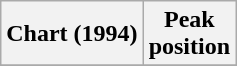<table class="wikitable plainrowheaders" style="text-align:center">
<tr>
<th>Chart (1994)</th>
<th>Peak<br>position</th>
</tr>
<tr>
</tr>
</table>
